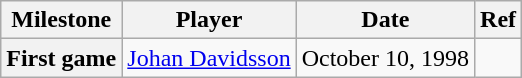<table class="wikitable">
<tr>
<th scope="col">Milestone</th>
<th scope="col">Player</th>
<th scope="col">Date</th>
<th scope="col">Ref</th>
</tr>
<tr>
<th>First game</th>
<td><a href='#'>Johan Davidsson</a></td>
<td>October 10, 1998</td>
<td></td>
</tr>
</table>
